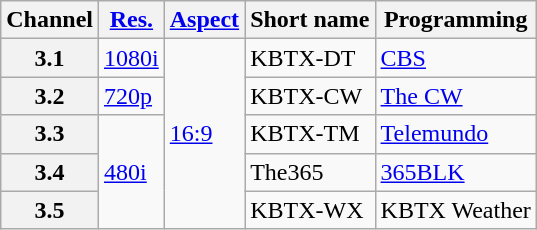<table class="wikitable">
<tr>
<th scope = "col">Channel</th>
<th scope = "col"><a href='#'>Res.</a></th>
<th scope = "col"><a href='#'>Aspect</a></th>
<th scope = "col">Short name</th>
<th scope = "col">Programming</th>
</tr>
<tr>
<th scope = "row">3.1</th>
<td><a href='#'>1080i</a></td>
<td rowspan="5"><a href='#'>16:9</a></td>
<td>KBTX-DT</td>
<td><a href='#'>CBS</a></td>
</tr>
<tr>
<th scope = "row">3.2</th>
<td><a href='#'>720p</a></td>
<td>KBTX-CW</td>
<td><a href='#'>The CW</a></td>
</tr>
<tr>
<th scope = "row">3.3</th>
<td rowspan=3><a href='#'>480i</a></td>
<td>KBTX-TM</td>
<td><a href='#'>Telemundo</a></td>
</tr>
<tr>
<th scope = "row">3.4</th>
<td>The365</td>
<td><a href='#'>365BLK</a></td>
</tr>
<tr>
<th scope = "row">3.5</th>
<td>KBTX-WX</td>
<td>KBTX Weather</td>
</tr>
</table>
